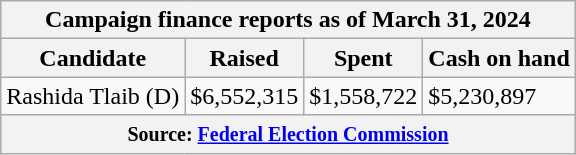<table class="wikitable sortable">
<tr>
<th colspan=4>Campaign finance reports as of March 31, 2024</th>
</tr>
<tr style="text-align:center;">
<th>Candidate</th>
<th>Raised</th>
<th>Spent</th>
<th>Cash on hand</th>
</tr>
<tr>
<td>Rashida Tlaib (D)</td>
<td>$6,552,315</td>
<td>$1,558,722</td>
<td>$5,230,897</td>
</tr>
<tr>
<th colspan="4"><small>Source: <a href='#'>Federal Election Commission</a></small></th>
</tr>
</table>
